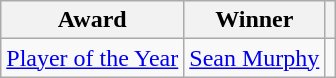<table class="wikitable">
<tr>
<th>Award</th>
<th>Winner</th>
<th></th>
</tr>
<tr>
<td><a href='#'>Player of the Year</a></td>
<td> <a href='#'>Sean Murphy</a></td>
<td></td>
</tr>
</table>
